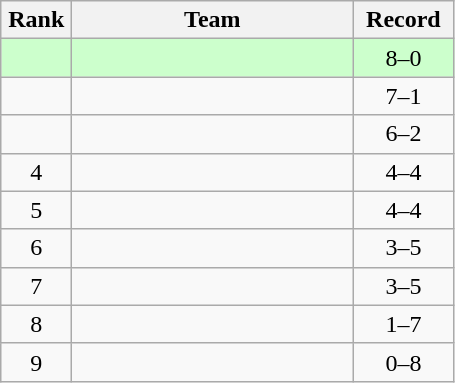<table class="wikitable" style="text-align: center;">
<tr>
<th width=40>Rank</th>
<th width=180>Team</th>
<th width=60>Record</th>
</tr>
<tr bgcolor="#ccffcc">
<td></td>
<td align=left></td>
<td>8–0</td>
</tr>
<tr>
<td></td>
<td align=left></td>
<td>7–1</td>
</tr>
<tr>
<td></td>
<td align=left></td>
<td>6–2</td>
</tr>
<tr>
<td>4</td>
<td align=left></td>
<td>4–4</td>
</tr>
<tr>
<td>5</td>
<td align=left></td>
<td>4–4</td>
</tr>
<tr>
<td>6</td>
<td align=left></td>
<td>3–5</td>
</tr>
<tr>
<td>7</td>
<td align=left></td>
<td>3–5</td>
</tr>
<tr>
<td>8</td>
<td align=left></td>
<td>1–7</td>
</tr>
<tr>
<td>9</td>
<td align=left></td>
<td>0–8</td>
</tr>
</table>
